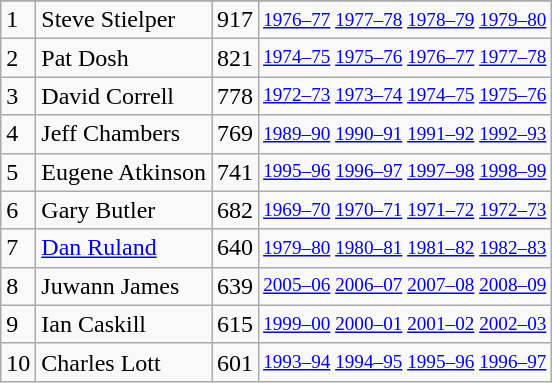<table class="wikitable">
<tr>
</tr>
<tr>
<td>1</td>
<td>Steve Stielper</td>
<td>917</td>
<td style="font-size:80%;"><a href='#'>1976–77</a> <a href='#'>1977–78</a> <a href='#'>1978–79</a> <a href='#'>1979–80</a></td>
</tr>
<tr>
<td>2</td>
<td>Pat Dosh</td>
<td>821</td>
<td style="font-size:80%;"><a href='#'>1974–75</a> <a href='#'>1975–76</a> <a href='#'>1976–77</a> <a href='#'>1977–78</a></td>
</tr>
<tr>
<td>3</td>
<td>David Correll</td>
<td>778</td>
<td style="font-size:80%;"><a href='#'>1972–73</a> <a href='#'>1973–74</a> <a href='#'>1974–75</a> <a href='#'>1975–76</a></td>
</tr>
<tr>
<td>4</td>
<td>Jeff Chambers</td>
<td>769</td>
<td style="font-size:80%;"><a href='#'>1989–90</a> <a href='#'>1990–91</a> <a href='#'>1991–92</a> <a href='#'>1992–93</a></td>
</tr>
<tr>
<td>5</td>
<td>Eugene Atkinson</td>
<td>741</td>
<td style="font-size:80%;"><a href='#'>1995–96</a> <a href='#'>1996–97</a> <a href='#'>1997–98</a> <a href='#'>1998–99</a></td>
</tr>
<tr>
<td>6</td>
<td>Gary Butler</td>
<td>682</td>
<td style="font-size:80%;"><a href='#'>1969–70</a> <a href='#'>1970–71</a> <a href='#'>1971–72</a> <a href='#'>1972–73</a></td>
</tr>
<tr>
<td>7</td>
<td><a href='#'>Dan Ruland</a></td>
<td>640</td>
<td style="font-size:80%;"><a href='#'>1979–80</a> <a href='#'>1980–81</a> <a href='#'>1981–82</a> <a href='#'>1982–83</a></td>
</tr>
<tr>
<td>8</td>
<td>Juwann James</td>
<td>639</td>
<td style="font-size:80%;"><a href='#'>2005–06</a> <a href='#'>2006–07</a> <a href='#'>2007–08</a> <a href='#'>2008–09</a></td>
</tr>
<tr>
<td>9</td>
<td>Ian Caskill</td>
<td>615</td>
<td style="font-size:80%;"><a href='#'>1999–00</a> <a href='#'>2000–01</a> <a href='#'>2001–02</a> <a href='#'>2002–03</a></td>
</tr>
<tr>
<td>10</td>
<td>Charles Lott</td>
<td>601</td>
<td style="font-size:80%;"><a href='#'>1993–94</a> <a href='#'>1994–95</a> <a href='#'>1995–96</a> <a href='#'>1996–97</a></td>
</tr>
</table>
